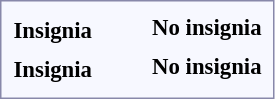<table style="border:1px solid #8888aa; background-color:#f7f8ff; padding:5px; font-size:95%; margin: 0px 12px 12px 0px;">
<tr style="text-align:center;">
<td rowspan=2><strong>Insignia</strong><br></td>
<td rowspan=2></td>
<td rowspan=2></td>
<td></td>
<td></td>
<td></td>
<td></td>
<td rowspan=2></td>
<td></td>
<td rowspan=2></td>
<td><strong>No insignia</strong></td>
</tr>
<tr style="text-align:center;">
<td></td>
<td></td>
<td></td>
<td></td>
<td></td>
<td></td>
</tr>
<tr style="text-align:center;">
<td rowspan=2><strong>Insignia</strong><br></td>
<td></td>
<td></td>
<td></td>
<td></td>
<td></td>
<td></td>
<td></td>
<td></td>
<td></td>
<td><strong>No insignia</strong></td>
</tr>
<tr style="text-align:center;">
<td></td>
<td></td>
<td></td>
<td></td>
<td></td>
<td></td>
<td></td>
<td></td>
<td></td>
<td></td>
</tr>
</table>
